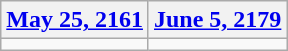<table class=wikitable>
<tr>
<th><a href='#'>May 25, 2161</a></th>
<th><a href='#'>June 5, 2179</a></th>
</tr>
<tr>
<td></td>
<td></td>
</tr>
</table>
